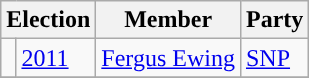<table class="wikitable">
<tr>
<th colspan="2">Election</th>
<th>Member</th>
<th>Party</th>
</tr>
<tr>
<td style="background-color: "></td>
<td><a href='#'>2011</a></td>
<td><a href='#'>Fergus Ewing</a></td>
<td><a href='#'>SNP</a></td>
</tr>
<tr>
</tr>
</table>
